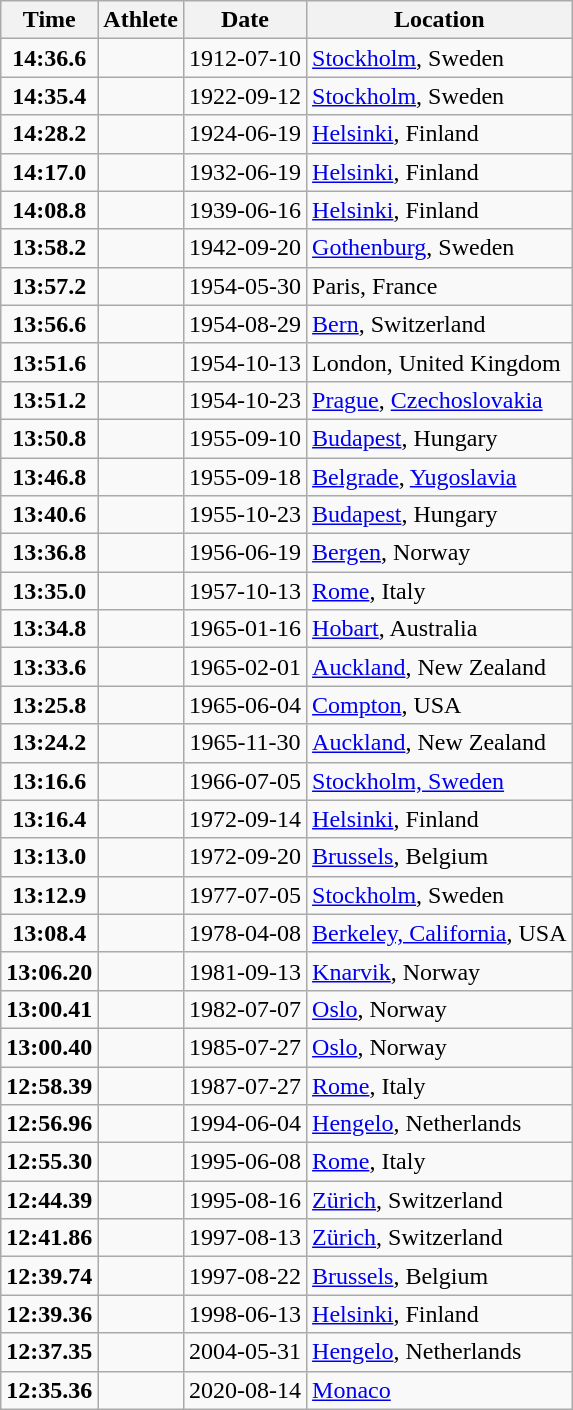<table class="wikitable">
<tr>
<th>Time</th>
<th>Athlete</th>
<th>Date</th>
<th>Location</th>
</tr>
<tr>
<td style="text-align:center;"><strong>14:36.6</strong></td>
<td></td>
<td style="text-align:center;">1912-07-10</td>
<td><a href='#'>Stockholm</a>, Sweden</td>
</tr>
<tr>
<td style="text-align:center;"><strong>14:35.4</strong></td>
<td></td>
<td style="text-align:center;">1922-09-12</td>
<td><a href='#'>Stockholm</a>, Sweden</td>
</tr>
<tr>
<td style="text-align:center;"><strong>14:28.2</strong></td>
<td></td>
<td style="text-align:center;">1924-06-19</td>
<td><a href='#'>Helsinki</a>, Finland</td>
</tr>
<tr>
<td style="text-align:center;"><strong>14:17.0</strong></td>
<td></td>
<td style="text-align:center;">1932-06-19</td>
<td><a href='#'>Helsinki</a>, Finland</td>
</tr>
<tr>
<td style="text-align:center;"><strong>14:08.8</strong></td>
<td></td>
<td style="text-align:center;">1939-06-16</td>
<td><a href='#'>Helsinki</a>, Finland</td>
</tr>
<tr>
<td style="text-align:center;"><strong>13:58.2</strong></td>
<td></td>
<td style="text-align:center;">1942-09-20</td>
<td><a href='#'>Gothenburg</a>, Sweden</td>
</tr>
<tr>
<td style="text-align:center;"><strong>13:57.2</strong></td>
<td></td>
<td style="text-align:center;">1954-05-30</td>
<td>Paris, France</td>
</tr>
<tr>
<td style="text-align:center;"><strong>13:56.6</strong></td>
<td></td>
<td style="text-align:center;">1954-08-29</td>
<td><a href='#'>Bern</a>, Switzerland</td>
</tr>
<tr>
<td style="text-align:center;"><strong>13:51.6</strong></td>
<td></td>
<td style="text-align:center;">1954-10-13</td>
<td>London, United Kingdom</td>
</tr>
<tr>
<td style="text-align:center;"><strong>13:51.2</strong></td>
<td></td>
<td style="text-align:center;">1954-10-23</td>
<td><a href='#'>Prague</a>, <a href='#'>Czechoslovakia</a></td>
</tr>
<tr>
<td style="text-align:center;"><strong>13:50.8</strong></td>
<td></td>
<td style="text-align:center;">1955-09-10</td>
<td><a href='#'>Budapest</a>, Hungary</td>
</tr>
<tr>
<td style="text-align:center;"><strong>13:46.8</strong></td>
<td></td>
<td style="text-align:center;">1955-09-18</td>
<td><a href='#'>Belgrade</a>, <a href='#'>Yugoslavia</a></td>
</tr>
<tr>
<td style="text-align:center;"><strong>13:40.6</strong></td>
<td></td>
<td style="text-align:center;">1955-10-23</td>
<td><a href='#'>Budapest</a>, Hungary</td>
</tr>
<tr>
<td style="text-align:center;"><strong>13:36.8</strong></td>
<td></td>
<td style="text-align:center;">1956-06-19</td>
<td><a href='#'>Bergen</a>, Norway</td>
</tr>
<tr>
<td style="text-align:center;"><strong>13:35.0</strong></td>
<td></td>
<td style="text-align:center;">1957-10-13</td>
<td><a href='#'>Rome</a>, Italy</td>
</tr>
<tr>
<td style="text-align:center;"><strong>13:34.8</strong></td>
<td></td>
<td style="text-align:center;">1965-01-16</td>
<td><a href='#'>Hobart</a>, Australia</td>
</tr>
<tr>
<td style="text-align:center;"><strong>13:33.6</strong></td>
<td></td>
<td style="text-align:center;">1965-02-01</td>
<td><a href='#'>Auckland</a>, New Zealand</td>
</tr>
<tr>
<td style="text-align:center;"><strong>13:25.8</strong></td>
<td></td>
<td style="text-align:center;">1965-06-04</td>
<td><a href='#'>Compton</a>, USA</td>
</tr>
<tr>
<td style="text-align:center;"><strong>13:24.2</strong></td>
<td></td>
<td style="text-align:center;">1965-11-30</td>
<td><a href='#'>Auckland</a>, New Zealand</td>
</tr>
<tr>
<td style="text-align:center;"><strong>13:16.6</strong></td>
<td></td>
<td style="text-align:center;">1966-07-05</td>
<td><a href='#'>Stockholm, Sweden</a></td>
</tr>
<tr>
<td style="text-align:center;"><strong>13:16.4</strong></td>
<td></td>
<td style="text-align:center;">1972-09-14</td>
<td><a href='#'>Helsinki</a>, Finland</td>
</tr>
<tr>
<td style="text-align:center;"><strong>13:13.0</strong></td>
<td></td>
<td style="text-align:center;">1972-09-20</td>
<td><a href='#'>Brussels</a>, Belgium</td>
</tr>
<tr>
<td style="text-align:center;"><strong>13:12.9</strong></td>
<td></td>
<td style="text-align:center;">1977-07-05</td>
<td><a href='#'>Stockholm</a>, Sweden</td>
</tr>
<tr>
<td style="text-align:center;"><strong>13:08.4</strong></td>
<td></td>
<td style="text-align:center;">1978-04-08</td>
<td><a href='#'>Berkeley, California</a>, USA</td>
</tr>
<tr>
<td style="text-align:center;"><strong>13:06.20</strong></td>
<td></td>
<td style="text-align:center;">1981-09-13</td>
<td><a href='#'>Knarvik</a>, Norway</td>
</tr>
<tr>
<td style="text-align:center;"><strong>13:00.41</strong></td>
<td></td>
<td style="text-align:center;">1982-07-07</td>
<td><a href='#'>Oslo</a>, Norway</td>
</tr>
<tr>
<td style="text-align:center;"><strong>13:00.40</strong></td>
<td></td>
<td style="text-align:center;">1985-07-27</td>
<td><a href='#'>Oslo</a>, Norway</td>
</tr>
<tr>
<td style="text-align:center;"><strong>12:58.39</strong></td>
<td></td>
<td style="text-align:center;">1987-07-27</td>
<td><a href='#'>Rome</a>, Italy</td>
</tr>
<tr>
<td style="text-align:center;"><strong>12:56.96</strong></td>
<td></td>
<td style="text-align:center;">1994-06-04</td>
<td><a href='#'>Hengelo</a>, Netherlands</td>
</tr>
<tr>
<td style="text-align:center;"><strong>12:55.30</strong></td>
<td></td>
<td style="text-align:center;">1995-06-08</td>
<td><a href='#'>Rome</a>, Italy</td>
</tr>
<tr>
<td style="text-align:center;"><strong>12:44.39</strong></td>
<td></td>
<td style="text-align:center;">1995-08-16</td>
<td><a href='#'>Zürich</a>, Switzerland</td>
</tr>
<tr>
<td style="text-align:center;"><strong>12:41.86</strong></td>
<td></td>
<td style="text-align:center;">1997-08-13</td>
<td><a href='#'>Zürich</a>, Switzerland</td>
</tr>
<tr>
<td style="text-align:center;"><strong>12:39.74</strong></td>
<td></td>
<td style="text-align:center;">1997-08-22</td>
<td><a href='#'>Brussels</a>, Belgium</td>
</tr>
<tr>
<td style="text-align:center;"><strong>12:39.36</strong></td>
<td></td>
<td style="text-align:center;">1998-06-13</td>
<td><a href='#'>Helsinki</a>, Finland</td>
</tr>
<tr>
<td style="text-align:center;"><strong>12:37.35</strong></td>
<td></td>
<td style="text-align:center;">2004-05-31</td>
<td><a href='#'>Hengelo</a>, Netherlands</td>
</tr>
<tr>
<td style="text-align:center;"><strong>12:35.36</strong></td>
<td></td>
<td style="text-align:center;">2020-08-14</td>
<td><a href='#'>Monaco</a></td>
</tr>
</table>
